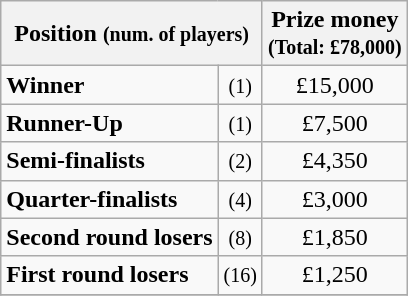<table class="wikitable">
<tr>
<th colspan=2>Position <small>(num. of players)</small></th>
<th>Prize money<br><small>(Total: £78,000)</small></th>
</tr>
<tr>
<td><strong>Winner</strong></td>
<td align=center><small>(1)</small></td>
<td align=center>£15,000</td>
</tr>
<tr>
<td><strong>Runner-Up</strong></td>
<td align=center><small>(1)</small></td>
<td align=center>£7,500</td>
</tr>
<tr>
<td><strong>Semi-finalists</strong></td>
<td align=center><small>(2)</small></td>
<td align=center>£4,350</td>
</tr>
<tr>
<td><strong>Quarter-finalists</strong></td>
<td align=center><small>(4)</small></td>
<td align=center>£3,000</td>
</tr>
<tr>
<td><strong>Second round losers</strong></td>
<td align=center><small>(8)</small></td>
<td align=center>£1,850</td>
</tr>
<tr>
<td><strong>First round losers</strong></td>
<td align=center><small>(16)</small></td>
<td align=center>£1,250</td>
</tr>
<tr>
</tr>
</table>
